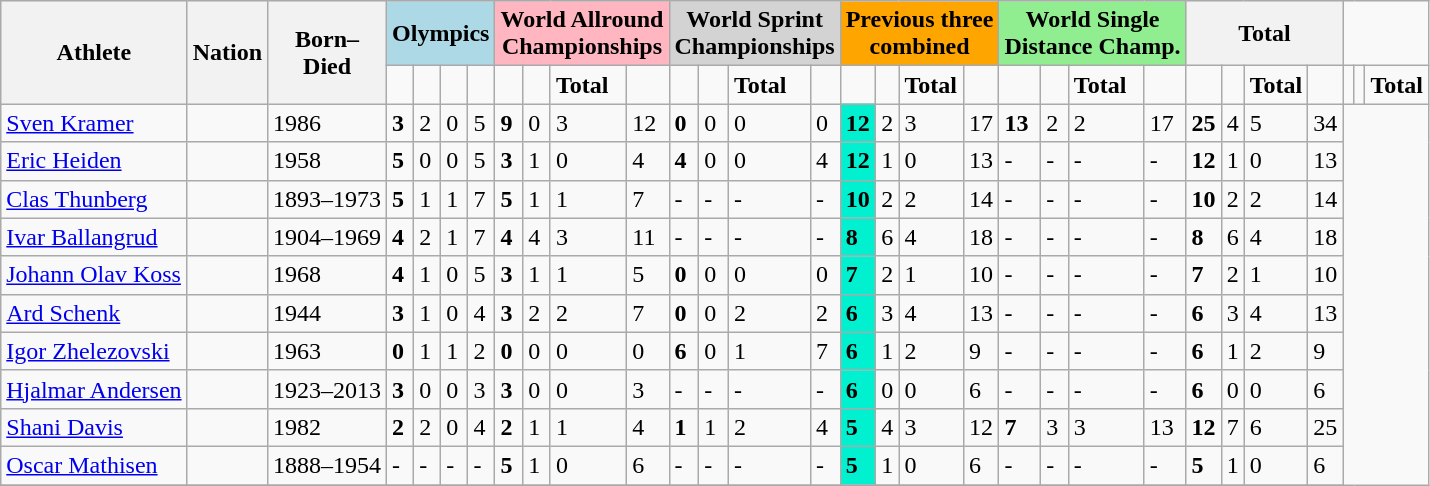<table class="wikitable sortable">
<tr text-align="center" bgcolor="#efefef">
<th rowspan=2>Athlete</th>
<th rowspan=2>Nation</th>
<th rowspan=2>Born–<br>Died</th>
<th colspan=4; style="background-color:lightblue">Olympics </th>
<th colspan=4; style="background-color:lightpink">World Allround<br>Championships</th>
<th colspan=4; style="background-color:lightgrey">World Sprint<br>Championships</th>
<th colspan=4; style="background-color:orange">Previous three<br>combined</th>
<th colspan=4; style="background-color:lightgreen">World Single<br>Distance Champ.</th>
<th colspan=4>Total</th>
</tr>
<tr>
<td></td>
<td></td>
<td></td>
<td><strong></strong></td>
<td></td>
<td></td>
<td><strong>Total</strong></td>
<td><strong></strong></td>
<td></td>
<td></td>
<td><strong>Total</strong></td>
<td><strong></strong></td>
<td></td>
<td></td>
<td><strong>Total</strong></td>
<td><strong></strong></td>
<td></td>
<td></td>
<td><strong>Total</strong></td>
<td><strong></strong></td>
<td></td>
<td></td>
<td><strong>Total</strong></td>
<td><strong></strong></td>
<td></td>
<td></td>
<td><strong>Total</strong></td>
</tr>
<tr>
<td align=left><a href='#'>Sven Kramer</a></td>
<td align=left></td>
<td>1986</td>
<td><strong>3</strong></td>
<td>2</td>
<td>0</td>
<td>5</td>
<td><strong>9</strong></td>
<td>0</td>
<td>3</td>
<td>12</td>
<td><strong>0</strong></td>
<td>0</td>
<td>0</td>
<td>0</td>
<td style="background-color:#00f0D0"><strong>12</strong></td>
<td>2</td>
<td>3</td>
<td>17</td>
<td><strong>13</strong></td>
<td>2</td>
<td>2</td>
<td>17</td>
<td><strong>25</strong></td>
<td>4</td>
<td>5</td>
<td>34</td>
</tr>
<tr>
<td align=left><a href='#'>Eric Heiden</a></td>
<td align=left></td>
<td>1958</td>
<td><strong>5</strong></td>
<td>0</td>
<td>0</td>
<td>5</td>
<td><strong>3</strong></td>
<td>1</td>
<td>0</td>
<td>4</td>
<td><strong>4</strong></td>
<td>0</td>
<td>0</td>
<td>4</td>
<td style="background-color:#00f0D0"><strong>12</strong></td>
<td>1</td>
<td>0</td>
<td>13</td>
<td>-</td>
<td>-</td>
<td>-</td>
<td>-</td>
<td><strong>12</strong></td>
<td>1</td>
<td>0</td>
<td>13</td>
</tr>
<tr>
<td align=left><a href='#'>Clas Thunberg</a></td>
<td align=left></td>
<td>1893–1973</td>
<td><strong>5</strong></td>
<td>1</td>
<td>1</td>
<td>7</td>
<td><strong>5</strong></td>
<td>1</td>
<td>1</td>
<td>7</td>
<td>-</td>
<td>-</td>
<td>-</td>
<td>-</td>
<td style="background-color:#00f0D0"><strong>10</strong></td>
<td>2</td>
<td>2</td>
<td>14</td>
<td>-</td>
<td>-</td>
<td>-</td>
<td>-</td>
<td><strong>10</strong></td>
<td>2</td>
<td>2</td>
<td>14</td>
</tr>
<tr>
<td align=left><a href='#'>Ivar Ballangrud</a></td>
<td align=left></td>
<td>1904–1969</td>
<td><strong>4</strong></td>
<td>2</td>
<td>1</td>
<td>7</td>
<td><strong>4</strong></td>
<td>4</td>
<td>3</td>
<td>11</td>
<td>-</td>
<td>-</td>
<td>-</td>
<td>-</td>
<td style="background-color:#00f0D0"><strong>8</strong></td>
<td>6</td>
<td>4</td>
<td>18</td>
<td>-</td>
<td>-</td>
<td>-</td>
<td>-</td>
<td><strong>8</strong></td>
<td>6</td>
<td>4</td>
<td>18</td>
</tr>
<tr>
<td align=left><a href='#'>Johann Olav Koss</a></td>
<td align=left></td>
<td>1968</td>
<td><strong>4</strong></td>
<td>1</td>
<td>0</td>
<td>5</td>
<td><strong>3</strong></td>
<td>1</td>
<td>1</td>
<td>5</td>
<td><strong>0</strong></td>
<td>0</td>
<td>0</td>
<td>0</td>
<td style="background-color:#00f0D0"><strong>7</strong></td>
<td>2</td>
<td>1</td>
<td>10</td>
<td>-</td>
<td>-</td>
<td>-</td>
<td>-</td>
<td><strong>7</strong></td>
<td>2</td>
<td>1</td>
<td>10</td>
</tr>
<tr>
<td align=left><a href='#'>Ard Schenk</a></td>
<td align=left></td>
<td>1944</td>
<td><strong>3</strong></td>
<td>1</td>
<td>0</td>
<td>4</td>
<td><strong>3</strong></td>
<td>2</td>
<td>2</td>
<td>7</td>
<td><strong>0</strong></td>
<td>0</td>
<td>2</td>
<td>2</td>
<td style="background-color:#00f0D0"><strong>6</strong></td>
<td>3</td>
<td>4</td>
<td>13</td>
<td>-</td>
<td>-</td>
<td>-</td>
<td>-</td>
<td><strong>6</strong></td>
<td>3</td>
<td>4</td>
<td>13</td>
</tr>
<tr>
<td align=left><a href='#'>Igor Zhelezovski</a></td>
<td align=left></td>
<td>1963</td>
<td><strong>0</strong></td>
<td>1</td>
<td>1</td>
<td>2</td>
<td><strong>0</strong></td>
<td>0</td>
<td>0</td>
<td>0</td>
<td><strong>6</strong></td>
<td>0</td>
<td>1</td>
<td>7</td>
<td style="background-color:#00f0D0"><strong>6</strong></td>
<td>1</td>
<td>2</td>
<td>9</td>
<td>-</td>
<td>-</td>
<td>-</td>
<td>-</td>
<td><strong>6</strong></td>
<td>1</td>
<td>2</td>
<td>9</td>
</tr>
<tr>
<td align=left><a href='#'>Hjalmar Andersen</a></td>
<td align=left></td>
<td>1923–2013</td>
<td><strong>3</strong></td>
<td>0</td>
<td>0</td>
<td>3</td>
<td><strong>3</strong></td>
<td>0</td>
<td>0</td>
<td>3</td>
<td>-</td>
<td>-</td>
<td>-</td>
<td>-</td>
<td style="background-color:#00f0D0"><strong>6</strong></td>
<td>0</td>
<td>0</td>
<td>6</td>
<td>-</td>
<td>-</td>
<td>-</td>
<td>-</td>
<td><strong>6</strong></td>
<td>0</td>
<td>0</td>
<td>6</td>
</tr>
<tr>
<td align=left><a href='#'>Shani Davis</a></td>
<td align=left></td>
<td>1982</td>
<td><strong>2</strong></td>
<td>2</td>
<td>0</td>
<td>4</td>
<td><strong>2</strong></td>
<td>1</td>
<td>1</td>
<td>4</td>
<td><strong>1</strong></td>
<td>1</td>
<td>2</td>
<td>4</td>
<td style="background-color:#00f0D0"><strong>5</strong></td>
<td>4</td>
<td>3</td>
<td>12</td>
<td><strong>7</strong></td>
<td>3</td>
<td>3</td>
<td>13</td>
<td><strong>12</strong></td>
<td>7</td>
<td>6</td>
<td>25</td>
</tr>
<tr>
<td align=left><a href='#'>Oscar Mathisen</a></td>
<td align=left></td>
<td>1888–1954</td>
<td>-</td>
<td>-</td>
<td>-</td>
<td>-</td>
<td><strong>5</strong></td>
<td>1</td>
<td>0</td>
<td>6</td>
<td>-</td>
<td>-</td>
<td>-</td>
<td>-</td>
<td style="background-color:#00f0D0"><strong>5</strong></td>
<td>1</td>
<td>0</td>
<td>6</td>
<td>-</td>
<td>-</td>
<td>-</td>
<td>-</td>
<td><strong>5</strong></td>
<td>1</td>
<td>0</td>
<td>6</td>
</tr>
<tr>
</tr>
</table>
